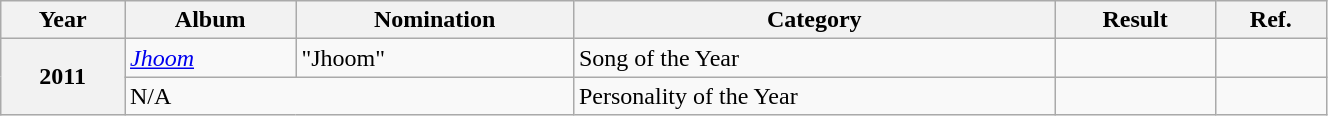<table class="wikitable plainrowheaders" width="70%" "textcolor:#000;">
<tr>
<th>Year</th>
<th>Album</th>
<th>Nomination</th>
<th>Category</th>
<th>Result</th>
<th>Ref.</th>
</tr>
<tr>
<th rowspan="2">2011</th>
<td><em><a href='#'>Jhoom</a></em></td>
<td>"Jhoom"</td>
<td>Song of the Year</td>
<td></td>
<td></td>
</tr>
<tr>
<td colspan="2">N/A</td>
<td>Personality of the Year</td>
<td></td>
<td></td>
</tr>
</table>
